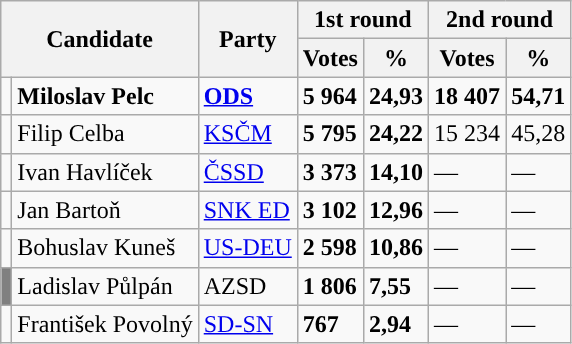<table class="wikitable sortable">
<tr>
<th colspan="2" rowspan="2">Candidate</th>
<th rowspan="2">Party</th>
<th colspan="2">1st round</th>
<th colspan="2">2nd round</th>
</tr>
<tr>
<th>Votes</th>
<th>%</th>
<th>Votes</th>
<th>%</th>
</tr>
<tr>
<td style="background-color:"></td>
<td><strong>Miloslav Pelc</strong></td>
<td><a href='#'><strong>ODS</strong></a></td>
<td><strong>5 964</strong></td>
<td><strong>24,93</strong></td>
<td><strong>18 407</strong></td>
<td><strong>54,71</strong></td>
</tr>
<tr>
<td style="background-color:"></td>
<td>Filip Celba</td>
<td><a href='#'>KSČM</a></td>
<td><strong>5 795</strong></td>
<td><strong>24,22</strong></td>
<td>15 234</td>
<td>45,28</td>
</tr>
<tr>
<td style="background-color:"></td>
<td>Ivan Havlíček</td>
<td><a href='#'>ČSSD</a></td>
<td><strong>3 373</strong></td>
<td><strong>14,10</strong></td>
<td>—</td>
<td>—</td>
</tr>
<tr>
<td style="background-color:"></td>
<td>Jan Bartoň</td>
<td><a href='#'>SNK ED</a></td>
<td><strong>3 102</strong></td>
<td><strong>12,96</strong></td>
<td>—</td>
<td>—</td>
</tr>
<tr>
<td style="background-color:"></td>
<td>Bohuslav Kuneš</td>
<td><a href='#'>US-DEU</a></td>
<td><strong>2 598</strong></td>
<td><strong>10,86</strong></td>
<td>—</td>
<td>—</td>
</tr>
<tr>
<td style="background-color:gray;"></td>
<td>Ladislav Půlpán</td>
<td>AZSD</td>
<td><strong>1 806</strong></td>
<td><strong>7,55</strong></td>
<td>—</td>
<td>—</td>
</tr>
<tr>
<td style="background-color:"></td>
<td>František Povolný</td>
<td><a href='#'>SD-SN</a></td>
<td><strong>767</strong></td>
<td><strong>2,94</strong></td>
<td>—</td>
<td>—</td>
</tr>
</table>
